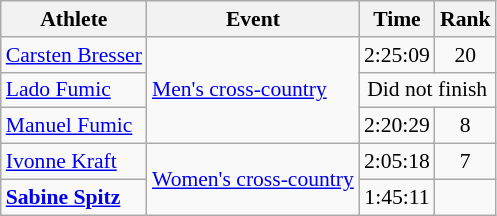<table class=wikitable style="font-size:90%">
<tr>
<th>Athlete</th>
<th>Event</th>
<th>Time</th>
<th>Rank</th>
</tr>
<tr align=center>
<td align=left><a href='#'>Carsten Bresser</a></td>
<td align=left rowspan=3><a href='#'>Men's cross-country</a></td>
<td>2:25:09</td>
<td>20</td>
</tr>
<tr align=center>
<td align=left><a href='#'>Lado Fumic</a></td>
<td colspan=2>Did not finish</td>
</tr>
<tr align=center>
<td align=left><a href='#'>Manuel Fumic</a></td>
<td>2:20:29</td>
<td>8</td>
</tr>
<tr align=center>
<td align=left><a href='#'>Ivonne Kraft</a></td>
<td align=left rowspan=2><a href='#'>Women's cross-country</a></td>
<td>2:05:18</td>
<td>7</td>
</tr>
<tr align=center>
<td align=left><strong><a href='#'>Sabine Spitz</a></strong></td>
<td>1:45:11</td>
<td></td>
</tr>
</table>
